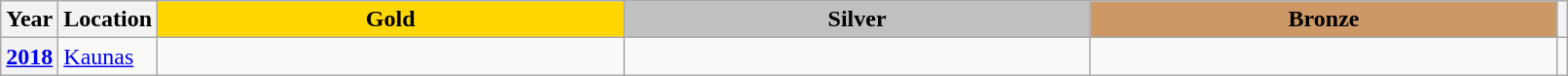<table class="wikitable unsortable" style="text-align:left; width:85%">
<tr>
<th scope="col" style="text-align:center">Year</th>
<th scope="col" style="text-align:center">Location</th>
<td scope="col" style="text-align:center; width:30%; background:gold"><strong>Gold</strong></td>
<td scope="col" style="text-align:center; width:30%; background:silver"><strong>Silver</strong></td>
<td scope="col" style="text-align:center; width:30%; background:#c96"><strong>Bronze</strong></td>
<th scope="col" style="text-align:center"></th>
</tr>
<tr>
<th scope="row" style="text-align:left"><a href='#'>2018</a></th>
<td><a href='#'>Kaunas</a></td>
<td></td>
<td></td>
<td></td>
<td></td>
</tr>
</table>
